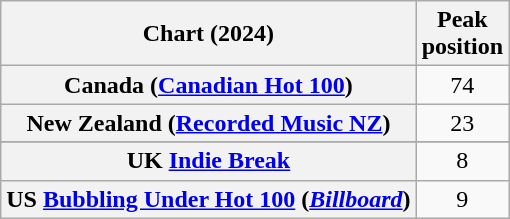<table class="wikitable sortable plainrowheaders" style="text-align:center">
<tr>
<th scope="col">Chart (2024)</th>
<th scope="col">Peak<br>position</th>
</tr>
<tr>
<th scope="row">Canada (<a href='#'>Canadian Hot 100</a>)</th>
<td>74</td>
</tr>
<tr>
<th scope="row">New Zealand (<a href='#'>Recorded Music NZ</a>)</th>
<td>23</td>
</tr>
<tr>
</tr>
<tr>
</tr>
<tr>
<th scope="row">UK <a href='#'>Indie Break</a></th>
<td>8</td>
</tr>
<tr>
<th scope="row">US <a href='#'>Bubbling Under Hot 100</a> (<em><a href='#'>Billboard</a></em>)</th>
<td>9</td>
</tr>
</table>
